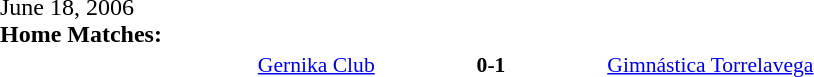<table width=100% cellspacing=1>
<tr>
<th width=20%></th>
<th width=12%></th>
<th width=20%></th>
<th></th>
</tr>
<tr>
<td>June 18, 2006<br><strong>Home Matches:</strong></td>
</tr>
<tr style=font-size:90%>
<td align=right><a href='#'>Gernika Club</a></td>
<td align=center><strong>0-1</strong></td>
<td><a href='#'>Gimnástica Torrelavega</a></td>
</tr>
</table>
